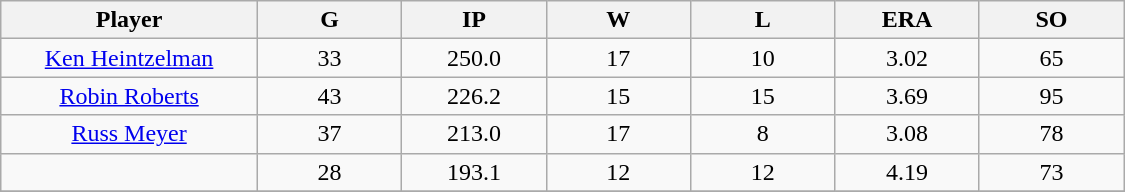<table class="wikitable sortable">
<tr>
<th bgcolor="#DDDDFF" width="16%">Player</th>
<th bgcolor="#DDDDFF" width="9%">G</th>
<th bgcolor="#DDDDFF" width="9%">IP</th>
<th bgcolor="#DDDDFF" width="9%">W</th>
<th bgcolor="#DDDDFF" width="9%">L</th>
<th bgcolor="#DDDDFF" width="9%">ERA</th>
<th bgcolor="#DDDDFF" width="9%">SO</th>
</tr>
<tr align="center">
<td><a href='#'>Ken Heintzelman</a></td>
<td>33</td>
<td>250.0</td>
<td>17</td>
<td>10</td>
<td>3.02</td>
<td>65</td>
</tr>
<tr align="center">
<td><a href='#'>Robin Roberts</a></td>
<td>43</td>
<td>226.2</td>
<td>15</td>
<td>15</td>
<td>3.69</td>
<td>95</td>
</tr>
<tr align="center">
<td><a href='#'>Russ Meyer</a></td>
<td>37</td>
<td>213.0</td>
<td>17</td>
<td>8</td>
<td>3.08</td>
<td>78</td>
</tr>
<tr align="center">
<td></td>
<td>28</td>
<td>193.1</td>
<td>12</td>
<td>12</td>
<td>4.19</td>
<td>73</td>
</tr>
<tr align="center">
</tr>
</table>
